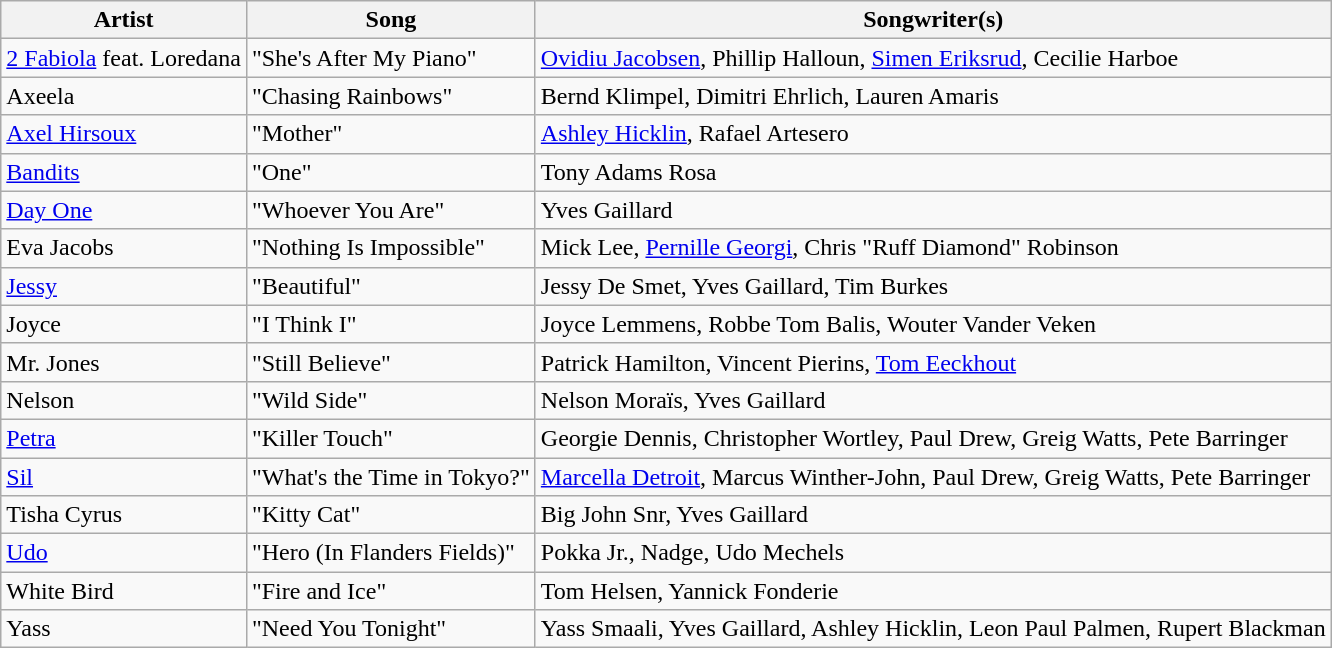<table class="sortable wikitable" style="margin: 1em auto 1em auto">
<tr>
<th>Artist</th>
<th>Song</th>
<th>Songwriter(s)</th>
</tr>
<tr>
<td><a href='#'>2 Fabiola</a> feat. Loredana</td>
<td>"She's After My Piano"</td>
<td><a href='#'>Ovidiu Jacobsen</a>, Phillip Halloun, <a href='#'>Simen Eriksrud</a>, Cecilie Harboe</td>
</tr>
<tr>
<td>Axeela</td>
<td>"Chasing Rainbows"</td>
<td>Bernd Klimpel, Dimitri Ehrlich, Lauren Amaris</td>
</tr>
<tr>
<td><a href='#'>Axel Hirsoux</a></td>
<td>"Mother"</td>
<td><a href='#'>Ashley Hicklin</a>, Rafael Artesero</td>
</tr>
<tr>
<td><a href='#'>Bandits</a></td>
<td>"One"</td>
<td>Tony Adams Rosa</td>
</tr>
<tr>
<td><a href='#'>Day One</a></td>
<td>"Whoever You Are"</td>
<td>Yves Gaillard</td>
</tr>
<tr>
<td>Eva Jacobs</td>
<td>"Nothing Is Impossible"</td>
<td>Mick Lee, <a href='#'>Pernille Georgi</a>, Chris "Ruff Diamond" Robinson</td>
</tr>
<tr>
<td><a href='#'>Jessy</a></td>
<td>"Beautiful"</td>
<td>Jessy De Smet, Yves Gaillard, Tim Burkes</td>
</tr>
<tr>
<td>Joyce</td>
<td>"I Think I"</td>
<td>Joyce Lemmens, Robbe Tom Balis, Wouter Vander Veken</td>
</tr>
<tr>
<td>Mr. Jones</td>
<td>"Still Believe"</td>
<td>Patrick Hamilton, Vincent Pierins, <a href='#'>Tom Eeckhout</a></td>
</tr>
<tr>
<td>Nelson</td>
<td>"Wild Side"</td>
<td>Nelson Moraïs, Yves Gaillard</td>
</tr>
<tr>
<td><a href='#'>Petra</a></td>
<td>"Killer Touch"</td>
<td>Georgie Dennis, Christopher Wortley, Paul Drew, Greig Watts, Pete Barringer</td>
</tr>
<tr>
<td><a href='#'>Sil</a></td>
<td>"What's the Time in Tokyo?"</td>
<td><a href='#'>Marcella Detroit</a>, Marcus Winther-John, Paul Drew, Greig Watts, Pete Barringer</td>
</tr>
<tr>
<td>Tisha Cyrus</td>
<td>"Kitty Cat"</td>
<td>Big John Snr, Yves Gaillard</td>
</tr>
<tr>
<td><a href='#'>Udo</a></td>
<td>"Hero (In Flanders Fields)"</td>
<td>Pokka Jr., Nadge, Udo Mechels</td>
</tr>
<tr>
<td>White Bird</td>
<td>"Fire and Ice"</td>
<td>Tom Helsen, Yannick Fonderie</td>
</tr>
<tr>
<td>Yass</td>
<td>"Need You Tonight"</td>
<td>Yass Smaali, Yves Gaillard, Ashley Hicklin, Leon Paul Palmen, Rupert Blackman</td>
</tr>
</table>
